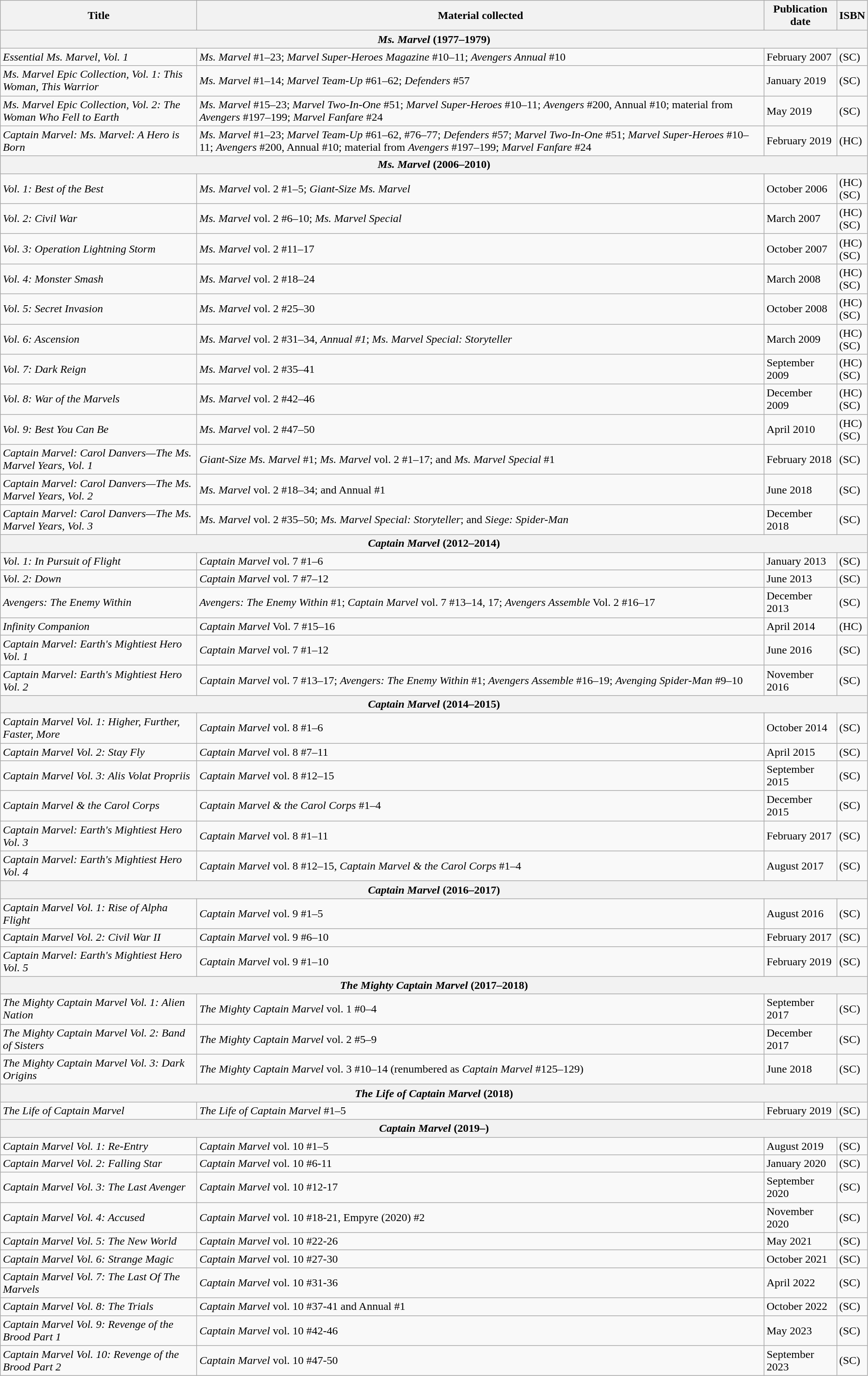<table class="wikitable collapsible collapsed" style="width:99%">
<tr>
<th>Title</th>
<th>Material collected</th>
<th>Publication date</th>
<th>ISBN</th>
</tr>
<tr>
<th colspan="4"><em>Ms. Marvel</em> (1977–1979)</th>
</tr>
<tr>
<td><em>Essential Ms. Marvel, Vol. 1</em></td>
<td><em>Ms. Marvel</em> #1–23; <em>Marvel Super-Heroes Magazine</em> #10–11; <em>Avengers Annual</em> #10</td>
<td>February 2007</td>
<td> (SC)</td>
</tr>
<tr>
<td><em>Ms. Marvel Epic Collection, Vol. 1: This Woman, This Warrior</em></td>
<td><em>Ms. Marvel</em> #1–14; <em>Marvel Team-Up</em> #61–62; <em>Defenders</em> #57</td>
<td>January 2019</td>
<td> (SC)</td>
</tr>
<tr>
<td><em>Ms. Marvel Epic Collection, Vol. 2: The Woman Who Fell to Earth</em></td>
<td><em>Ms. Marvel</em> #15–23; <em>Marvel Two-In-One</em> #51; <em>Marvel Super-Heroes</em> #10–11; <em>Avengers</em> #200, Annual #10; material from <em>Avengers</em> #197–199; <em>Marvel Fanfare</em> #24</td>
<td>May 2019</td>
<td> (SC)</td>
</tr>
<tr>
<td><em>Captain Marvel: Ms. Marvel: A Hero is Born</em></td>
<td><em>Ms. Marvel</em> #1–23; <em>Marvel Team-Up</em> #61–62, #76–77; <em>Defenders</em> #57; <em>Marvel Two-In-One</em> #51; <em>Marvel Super-Heroes</em> #10–11; <em>Avengers</em> #200, Annual #10; material from <em>Avengers</em> #197–199; <em>Marvel Fanfare</em> #24</td>
<td>February 2019</td>
<td> (HC)</td>
</tr>
<tr>
<th colspan="4"><em>Ms. Marvel</em> (2006–2010)</th>
</tr>
<tr>
<td><em>Vol. 1: Best of the Best</em></td>
<td><em>Ms. Marvel</em> vol. 2 #1–5; <em>Giant-Size Ms. Marvel</em></td>
<td>October 2006</td>
<td> (HC)<br> (SC)</td>
</tr>
<tr>
<td><em>Vol. 2: Civil War</em></td>
<td><em>Ms. Marvel</em> vol. 2 #6–10; <em>Ms. Marvel Special</em></td>
<td>March 2007</td>
<td> (HC)<br> (SC)</td>
</tr>
<tr>
<td><em>Vol. 3: Operation Lightning Storm</em></td>
<td><em>Ms. Marvel</em> vol. 2 #11–17</td>
<td>October 2007</td>
<td> (HC)<br> (SC)</td>
</tr>
<tr>
<td><em>Vol. 4: Monster Smash</em></td>
<td><em>Ms. Marvel</em> vol. 2 #18–24</td>
<td>March 2008</td>
<td> (HC)<br> (SC)</td>
</tr>
<tr>
<td><em>Vol. 5: Secret Invasion</em></td>
<td><em>Ms. Marvel</em> vol. 2 #25–30</td>
<td>October 2008</td>
<td> (HC)<br> (SC)</td>
</tr>
<tr>
<td><em>Vol. 6: Ascension</em></td>
<td><em>Ms. Marvel</em> vol. 2 #31–34, <em>Annual #1</em>; <em>Ms. Marvel Special: Storyteller</em></td>
<td>March 2009</td>
<td> (HC)<br> (SC)</td>
</tr>
<tr>
<td><em>Vol. 7: Dark Reign</em></td>
<td><em>Ms. Marvel</em> vol. 2 #35–41</td>
<td>September 2009</td>
<td> (HC)<br> (SC)</td>
</tr>
<tr>
<td><em>Vol. 8: War of the Marvels</em></td>
<td><em>Ms. Marvel</em> vol. 2 #42–46</td>
<td>December 2009</td>
<td> (HC)<br> (SC)</td>
</tr>
<tr>
<td><em>Vol. 9: Best You Can Be</em></td>
<td><em>Ms. Marvel</em> vol. 2 #47–50</td>
<td>April 2010</td>
<td> (HC)<br> (SC)</td>
</tr>
<tr>
<td><em>Captain Marvel: Carol Danvers—The Ms. Marvel Years, Vol. 1</em></td>
<td><em>Giant-Size Ms. Marvel</em> #1; <em>Ms. Marvel</em> vol. 2 #1–17; and <em>Ms. Marvel Special</em> #1</td>
<td>February 2018</td>
<td> (SC)</td>
</tr>
<tr>
<td><em>Captain Marvel: Carol Danvers—The Ms. Marvel Years, Vol. 2</em></td>
<td><em>Ms. Marvel</em> vol. 2 #18–34; and Annual #1</td>
<td>June 2018</td>
<td> (SC)</td>
</tr>
<tr>
<td><em>Captain Marvel: Carol Danvers—The Ms. Marvel Years, Vol. 3</em></td>
<td><em>Ms. Marvel</em> vol. 2 #35–50; <em>Ms. Marvel Special: Storyteller</em>; and <em>Siege: Spider-Man</em></td>
<td>December 2018</td>
<td> (SC)</td>
</tr>
<tr>
<th colspan="4"><em>Captain Marvel</em> (2012–2014)</th>
</tr>
<tr>
<td><em>Vol. 1: In Pursuit of Flight</em></td>
<td><em>Captain Marvel</em> vol. 7 #1–6</td>
<td>January 2013</td>
<td> (SC)</td>
</tr>
<tr>
<td><em>Vol. 2: Down</em></td>
<td><em>Captain Marvel</em> vol. 7 #7–12</td>
<td>June 2013</td>
<td> (SC)</td>
</tr>
<tr>
<td><em>Avengers: The Enemy Within</em></td>
<td><em>Avengers: The Enemy Within</em> #1; <em>Captain Marvel</em> vol. 7 #13–14, 17; <em>Avengers Assemble</em> Vol. 2 #16–17</td>
<td>December 2013</td>
<td> (SC)</td>
</tr>
<tr>
<td><em>Infinity Companion</em></td>
<td><em>Captain Marvel</em> Vol. 7 #15–16</td>
<td>April 2014</td>
<td> (HC)</td>
</tr>
<tr>
<td><em>Captain Marvel: Earth's Mightiest Hero Vol. 1</em></td>
<td><em>Captain Marvel</em> vol. 7 #1–12</td>
<td>June 2016</td>
<td> (SC)</td>
</tr>
<tr>
<td><em>Captain Marvel: Earth's Mightiest Hero Vol. 2</em></td>
<td><em>Captain Marvel</em> vol. 7 #13–17; <em>Avengers: The Enemy Within</em> #1; <em>Avengers Assemble</em> #16–19; <em>Avenging Spider-Man</em> #9–10</td>
<td>November 2016</td>
<td> (SC)</td>
</tr>
<tr>
<th colspan="4"><em>Captain Marvel</em> (2014–2015)</th>
</tr>
<tr>
<td><em>Captain Marvel Vol. 1: Higher, Further, Faster, More</em></td>
<td><em>Captain Marvel</em> vol. 8 #1–6</td>
<td>October 2014</td>
<td> (SC)</td>
</tr>
<tr>
<td><em>Captain Marvel Vol. 2: Stay Fly</em></td>
<td><em>Captain Marvel</em> vol. 8 #7–11</td>
<td>April 2015</td>
<td> (SC)</td>
</tr>
<tr>
<td><em>Captain Marvel Vol. 3: Alis Volat Propriis</em></td>
<td><em>Captain Marvel</em> vol. 8 #12–15</td>
<td>September 2015</td>
<td> (SC)</td>
</tr>
<tr>
<td><em>Captain Marvel & the Carol Corps</em></td>
<td><em>Captain Marvel & the Carol Corps</em> #1–4</td>
<td>December 2015</td>
<td> (SC)</td>
</tr>
<tr>
<td><em>Captain Marvel: Earth's Mightiest Hero Vol. 3</em></td>
<td><em>Captain Marvel</em> vol. 8 #1–11</td>
<td>February 2017</td>
<td> (SC)</td>
</tr>
<tr>
<td><em>Captain Marvel: Earth's Mightiest Hero Vol. 4</em></td>
<td><em>Captain Marvel</em> vol. 8 #12–15, <em>Captain Marvel & the Carol Corps</em> #1–4</td>
<td>August 2017</td>
<td> (SC)</td>
</tr>
<tr>
<th colspan="4"><em>Captain Marvel</em> (2016–2017)</th>
</tr>
<tr>
<td><em>Captain Marvel Vol. 1: Rise of Alpha Flight</em></td>
<td><em>Captain Marvel</em> vol. 9 #1–5</td>
<td>August 2016</td>
<td> (SC)</td>
</tr>
<tr>
<td><em>Captain Marvel Vol. 2: Civil War II</em></td>
<td><em>Captain Marvel</em> vol. 9 #6–10</td>
<td>February 2017</td>
<td> (SC)</td>
</tr>
<tr>
<td><em>Captain Marvel: Earth's Mightiest Hero Vol. 5</em></td>
<td><em>Captain Marvel</em> vol. 9 #1–10</td>
<td>February 2019</td>
<td> (SC)</td>
</tr>
<tr>
<th colspan="4"><em>The Mighty Captain Marvel</em> (2017–2018)</th>
</tr>
<tr>
<td><em>The Mighty Captain Marvel Vol. 1: Alien Nation</em></td>
<td><em>The Mighty Captain Marvel</em> vol. 1 #0–4</td>
<td>September 2017</td>
<td> (SC)</td>
</tr>
<tr>
<td><em>The Mighty Captain Marvel Vol. 2: Band of Sisters</em></td>
<td><em>The Mighty Captain Marvel</em> vol. 2 #5–9</td>
<td>December 2017</td>
<td> (SC)</td>
</tr>
<tr>
<td><em>The Mighty Captain Marvel Vol. 3: Dark Origins</em></td>
<td><em>The Mighty Captain Marvel</em> vol. 3 #10–14 (renumbered as <em>Captain Marvel</em> #125–129)</td>
<td>June 2018</td>
<td> (SC)</td>
</tr>
<tr>
<th colspan="4"><em>The Life of Captain Marvel</em> (2018)</th>
</tr>
<tr>
<td><em>The Life of Captain Marvel</em></td>
<td><em>The Life of Captain Marvel</em> #1–5</td>
<td>February 2019</td>
<td> (SC)</td>
</tr>
<tr>
<th colspan="4"><em>Captain Marvel</em> (2019–)</th>
</tr>
<tr>
<td><em>Captain Marvel Vol. 1: Re-Entry</em></td>
<td><em>Captain Marvel</em> vol. 10 #1–5</td>
<td>August 2019</td>
<td> (SC)</td>
</tr>
<tr>
<td><em>Captain Marvel Vol. 2: Falling Star</em></td>
<td><em>Captain Marvel</em> vol. 10 #6-11</td>
<td>January 2020</td>
<td> (SC)</td>
</tr>
<tr>
<td><em>Captain Marvel Vol. 3: The Last Avenger</em></td>
<td><em>Captain Marvel</em> vol. 10 #12-17</td>
<td>September 2020</td>
<td> (SC)</td>
</tr>
<tr>
<td><em>Captain Marvel Vol. 4: Accused</em></td>
<td><em>Captain Marvel</em> vol. 10 #18-21, Empyre (2020) #2</td>
<td>November 2020</td>
<td> (SC)</td>
</tr>
<tr>
<td><em>Captain Marvel Vol. 5: The New World</em></td>
<td><em>Captain Marvel</em> vol. 10 #22-26</td>
<td>May 2021</td>
<td> (SC)</td>
</tr>
<tr>
<td><em>Captain Marvel Vol. 6: Strange Magic</em></td>
<td><em>Captain Marvel</em> vol. 10 #27-30</td>
<td>October 2021</td>
<td> (SC)</td>
</tr>
<tr>
<td><em>Captain Marvel Vol. 7: The Last Of The Marvels</em></td>
<td><em>Captain Marvel</em> vol. 10 #31-36</td>
<td>April 2022</td>
<td> (SC)</td>
</tr>
<tr>
<td><em>Captain Marvel Vol. 8: The Trials</em></td>
<td><em>Captain Marvel</em> vol. 10 #37-41 and Annual #1</td>
<td>October 2022</td>
<td> (SC)</td>
</tr>
<tr>
<td><em>Captain Marvel Vol. 9: Revenge of the Brood Part 1</em></td>
<td><em>Captain Marvel</em> vol. 10 #42-46</td>
<td>May 2023</td>
<td> (SC)</td>
</tr>
<tr>
<td><em>Captain Marvel Vol. 10: Revenge of the Brood Part 2</em></td>
<td><em>Captain Marvel</em> vol. 10 #47-50</td>
<td>September 2023</td>
<td> (SC)</td>
</tr>
</table>
